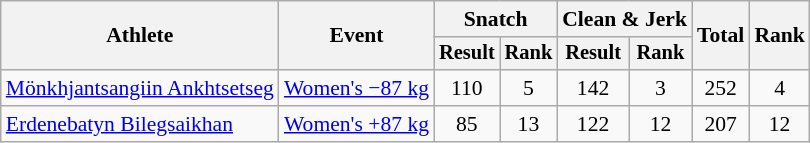<table class="wikitable" style="font-size:90%">
<tr>
<th rowspan="2">Athlete</th>
<th rowspan="2">Event</th>
<th colspan="2">Snatch</th>
<th colspan="2">Clean & Jerk</th>
<th rowspan="2">Total</th>
<th rowspan="2">Rank</th>
</tr>
<tr style="font-size:95%">
<th>Result</th>
<th>Rank</th>
<th>Result</th>
<th>Rank</th>
</tr>
<tr align=center>
<td align=left><a href='#'>Mönkhjantsangiin Ankhtsetseg</a></td>
<td align=left><a href='#'>Women's −87 kg</a></td>
<td>110</td>
<td>5</td>
<td>142</td>
<td>3</td>
<td>252</td>
<td>4</td>
</tr>
<tr align=center>
<td align=left><a href='#'>Erdenebatyn Bilegsaikhan</a></td>
<td align=left><a href='#'>Women's +87 kg</a></td>
<td>85</td>
<td>13</td>
<td>122</td>
<td>12</td>
<td>207</td>
<td>12</td>
</tr>
</table>
